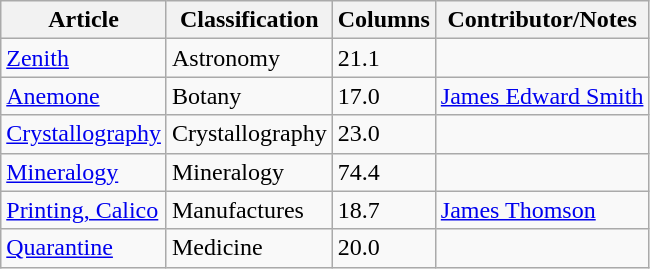<table class="wikitable">
<tr>
<th>Article</th>
<th>Classification</th>
<th>Columns</th>
<th>Contributor/Notes</th>
</tr>
<tr>
<td><a href='#'>Zenith</a></td>
<td>Astronomy</td>
<td>21.1</td>
<td></td>
</tr>
<tr>
<td><a href='#'>Anemone</a></td>
<td>Botany</td>
<td>17.0</td>
<td><a href='#'>James Edward Smith</a></td>
</tr>
<tr>
<td><a href='#'>Crystallography</a></td>
<td>Crystallography</td>
<td>23.0</td>
<td></td>
</tr>
<tr>
<td><a href='#'>Mineralogy</a></td>
<td>Mineralogy</td>
<td>74.4</td>
<td></td>
</tr>
<tr>
<td><a href='#'>Printing, Calico</a></td>
<td>Manufactures</td>
<td>18.7</td>
<td><a href='#'>James Thomson</a></td>
</tr>
<tr>
<td><a href='#'>Quarantine</a></td>
<td>Medicine</td>
<td>20.0</td>
<td></td>
</tr>
</table>
